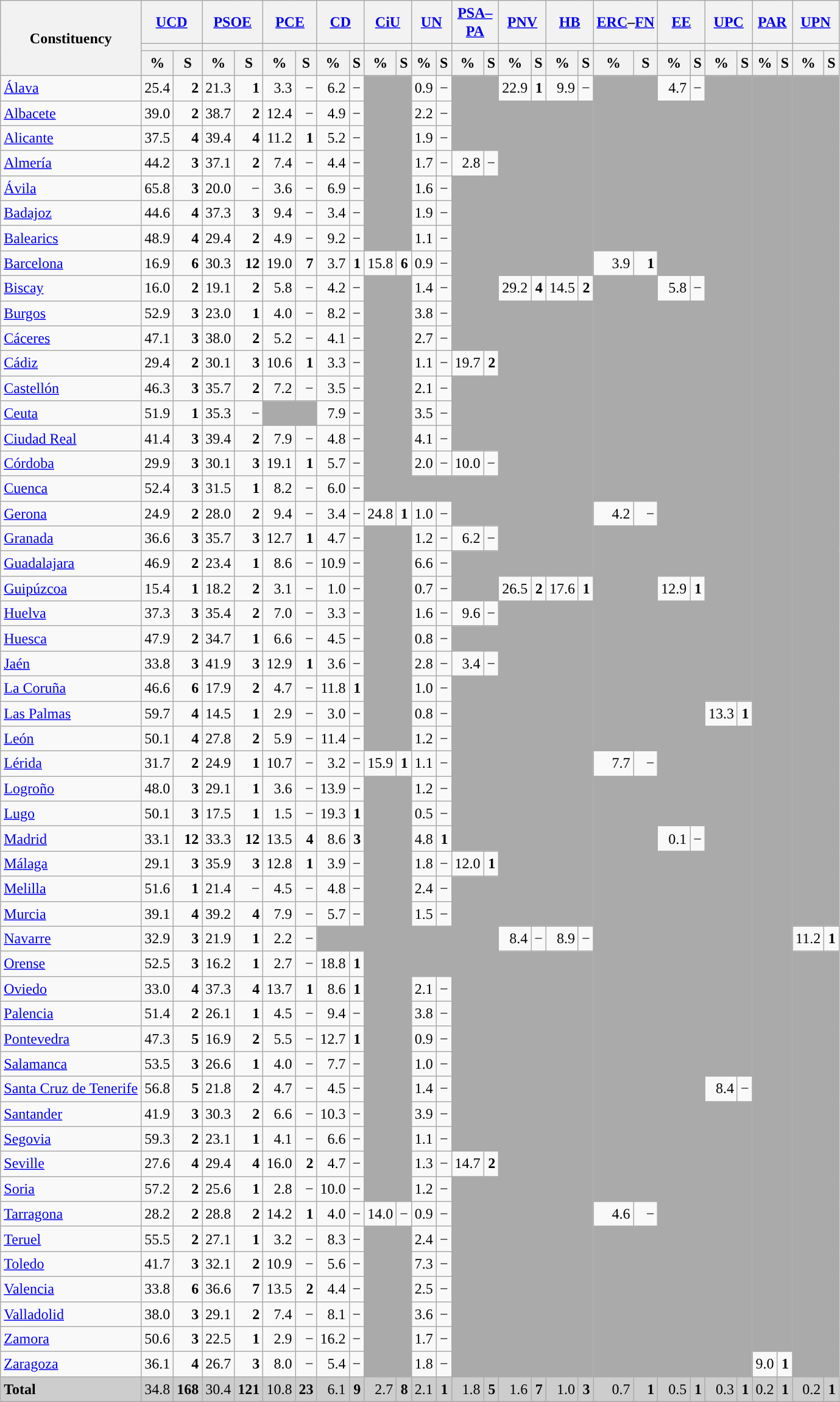<table class="wikitable sortable" style="text-align:right; line-height:20px;">
<tr>
<th rowspan="3">Constituency</th>
<th colspan="2" width="30px" class="unsortable"><a href='#'>UCD</a></th>
<th colspan="2" width="30px" class="unsortable"><a href='#'>PSOE</a></th>
<th colspan="2" width="30px" class="unsortable"><a href='#'>PCE</a></th>
<th colspan="2" width="30px" class="unsortable"><a href='#'>CD</a></th>
<th colspan="2" width="30px" class="unsortable"><a href='#'>CiU</a></th>
<th colspan="2" width="30px" class="unsortable"><a href='#'>UN</a></th>
<th colspan="2" width="30px" class="unsortable"><a href='#'>PSA–PA</a></th>
<th colspan="2" width="30px" class="unsortable"><a href='#'>PNV</a></th>
<th colspan="2" width="30px" class="unsortable"><a href='#'>HB</a></th>
<th colspan="2" width="30px" class="unsortable"><a href='#'>ERC</a>–<a href='#'>FN</a></th>
<th colspan="2" width="30px" class="unsortable"><a href='#'>EE</a></th>
<th colspan="2" width="30px" class="unsortable"><a href='#'>UPC</a></th>
<th colspan="2" width="30px" class="unsortable"><a href='#'>PAR</a></th>
<th colspan="2" width="30px" class="unsortable"><a href='#'>UPN</a></th>
</tr>
<tr>
<th colspan="2" style="background:"></th>
<th colspan="2" style="background:"></th>
<th colspan="2" style="background:"></th>
<th colspan="2" style="background:"></th>
<th colspan="2" style="background:"></th>
<th colspan="2" style="background:"></th>
<th colspan="2" style="background:"></th>
<th colspan="2" style="background:"></th>
<th colspan="2" style="background:"></th>
<th colspan="2" style="background:"></th>
<th colspan="2" style="background:"></th>
<th colspan="2" style="background:"></th>
<th colspan="2" style="background:"></th>
<th colspan="2" style="background:"></th>
</tr>
<tr>
<th data-sort-type="number">%</th>
<th data-sort-type="number">S</th>
<th data-sort-type="number">%</th>
<th data-sort-type="number">S</th>
<th data-sort-type="number">%</th>
<th data-sort-type="number">S</th>
<th data-sort-type="number">%</th>
<th data-sort-type="number">S</th>
<th data-sort-type="number">%</th>
<th data-sort-type="number">S</th>
<th data-sort-type="number">%</th>
<th data-sort-type="number">S</th>
<th data-sort-type="number">%</th>
<th data-sort-type="number">S</th>
<th data-sort-type="number">%</th>
<th data-sort-type="number">S</th>
<th data-sort-type="number">%</th>
<th data-sort-type="number">S</th>
<th data-sort-type="number">%</th>
<th data-sort-type="number">S</th>
<th data-sort-type="number">%</th>
<th data-sort-type="number">S</th>
<th data-sort-type="number">%</th>
<th data-sort-type="number">S</th>
<th data-sort-type="number">%</th>
<th data-sort-type="number">S</th>
<th data-sort-type="number">%</th>
<th data-sort-type="number">S</th>
</tr>
<tr>
<td align="left"><a href='#'>Álava</a></td>
<td style="background:">25.4</td>
<td><strong>2</strong></td>
<td>21.3</td>
<td><strong>1</strong></td>
<td>3.3</td>
<td>−</td>
<td>6.2</td>
<td>−</td>
<td colspan="2" rowspan="7" bgcolor="#AAAAAA"></td>
<td>0.9</td>
<td>−</td>
<td colspan="2" rowspan="3" bgcolor="#AAAAAA"></td>
<td>22.9</td>
<td><strong>1</strong></td>
<td>9.9</td>
<td>−</td>
<td colspan="2" rowspan="7" bgcolor="#AAAAAA"></td>
<td>4.7</td>
<td>−</td>
<td colspan="2" rowspan="25" bgcolor="#AAAAAA"></td>
<td colspan="2" rowspan="51" bgcolor="#AAAAAA"></td>
<td colspan="2" rowspan="34" bgcolor="#AAAAAA"></td>
</tr>
<tr>
<td align="left"><a href='#'>Albacete</a></td>
<td style="background:">39.0</td>
<td><strong>2</strong></td>
<td>38.7</td>
<td><strong>2</strong></td>
<td>12.4</td>
<td>−</td>
<td>4.9</td>
<td>−</td>
<td>2.2</td>
<td>−</td>
<td colspan="2" rowspan="7" bgcolor="#AAAAAA"></td>
<td colspan="2" rowspan="7" bgcolor="#AAAAAA"></td>
<td colspan="2" rowspan="7" bgcolor="#AAAAAA"></td>
</tr>
<tr>
<td align="left"><a href='#'>Alicante</a></td>
<td>37.5</td>
<td><strong>4</strong></td>
<td style="background:">39.4</td>
<td><strong>4</strong></td>
<td>11.2</td>
<td><strong>1</strong></td>
<td>5.2</td>
<td>−</td>
<td>1.9</td>
<td>−</td>
</tr>
<tr>
<td align="left"><a href='#'>Almería</a></td>
<td style="background:">44.2</td>
<td><strong>3</strong></td>
<td>37.1</td>
<td><strong>2</strong></td>
<td>7.4</td>
<td>−</td>
<td>4.4</td>
<td>−</td>
<td>1.7</td>
<td>−</td>
<td>2.8</td>
<td>−</td>
</tr>
<tr>
<td align="left"><a href='#'>Ávila</a></td>
<td style="background:">65.8</td>
<td><strong>3</strong></td>
<td>20.0</td>
<td>−</td>
<td>3.6</td>
<td>−</td>
<td>6.9</td>
<td>−</td>
<td>1.6</td>
<td>−</td>
<td colspan="2" rowspan="7" bgcolor="#AAAAAA"></td>
</tr>
<tr>
<td align="left"><a href='#'>Badajoz</a></td>
<td style="background:">44.6</td>
<td><strong>4</strong></td>
<td>37.3</td>
<td><strong>3</strong></td>
<td>9.4</td>
<td>−</td>
<td>3.4</td>
<td>−</td>
<td>1.9</td>
<td>−</td>
</tr>
<tr>
<td align="left"><a href='#'>Balearics</a></td>
<td style="background:">48.9</td>
<td><strong>4</strong></td>
<td>29.4</td>
<td><strong>2</strong></td>
<td>4.9</td>
<td>−</td>
<td>9.2</td>
<td>−</td>
<td>1.1</td>
<td>−</td>
</tr>
<tr>
<td align="left"><a href='#'>Barcelona</a></td>
<td>16.9</td>
<td><strong>6</strong></td>
<td style="background:">30.3</td>
<td><strong>12</strong></td>
<td>19.0</td>
<td><strong>7</strong></td>
<td>3.7</td>
<td><strong>1</strong></td>
<td>15.8</td>
<td><strong>6</strong></td>
<td>0.9</td>
<td>−</td>
<td>3.9</td>
<td><strong>1</strong></td>
</tr>
<tr>
<td align="left"><a href='#'>Biscay</a></td>
<td>16.0</td>
<td><strong>2</strong></td>
<td>19.1</td>
<td><strong>2</strong></td>
<td>5.8</td>
<td>−</td>
<td>4.2</td>
<td>−</td>
<td colspan="2" rowspan="9" bgcolor="#AAAAAA"></td>
<td>1.4</td>
<td>−</td>
<td style="background:">29.2</td>
<td><strong>4</strong></td>
<td>14.5</td>
<td><strong>2</strong></td>
<td colspan="2" rowspan="9" bgcolor="#AAAAAA"></td>
<td>5.8</td>
<td>−</td>
</tr>
<tr>
<td align="left"><a href='#'>Burgos</a></td>
<td style="background:">52.9</td>
<td><strong>3</strong></td>
<td>23.0</td>
<td><strong>1</strong></td>
<td>4.0</td>
<td>−</td>
<td>8.2</td>
<td>−</td>
<td>3.8</td>
<td>−</td>
<td colspan="2" rowspan="11" bgcolor="#AAAAAA"></td>
<td colspan="2" rowspan="11" bgcolor="#AAAAAA"></td>
<td colspan="2" rowspan="11" bgcolor="#AAAAAA"></td>
</tr>
<tr>
<td align="left"><a href='#'>Cáceres</a></td>
<td style="background:">47.1</td>
<td><strong>3</strong></td>
<td>38.0</td>
<td><strong>2</strong></td>
<td>5.2</td>
<td>−</td>
<td>4.1</td>
<td>−</td>
<td>2.7</td>
<td>−</td>
</tr>
<tr>
<td align="left"><a href='#'>Cádiz</a></td>
<td>29.4</td>
<td><strong>2</strong></td>
<td style="background:">30.1</td>
<td><strong>3</strong></td>
<td>10.6</td>
<td><strong>1</strong></td>
<td>3.3</td>
<td>−</td>
<td>1.1</td>
<td>−</td>
<td>19.7</td>
<td><strong>2</strong></td>
</tr>
<tr>
<td align="left"><a href='#'>Castellón</a></td>
<td style="background:">46.3</td>
<td><strong>3</strong></td>
<td>35.7</td>
<td><strong>2</strong></td>
<td>7.2</td>
<td>−</td>
<td>3.5</td>
<td>−</td>
<td>2.1</td>
<td>−</td>
<td colspan="2" rowspan="3" bgcolor="#AAAAAA"></td>
</tr>
<tr>
<td align="left"><a href='#'>Ceuta</a></td>
<td style="background:">51.9</td>
<td><strong>1</strong></td>
<td>35.3</td>
<td>−</td>
<td colspan="2" bgcolor="#AAAAAA"></td>
<td>7.9</td>
<td>−</td>
<td>3.5</td>
<td>−</td>
</tr>
<tr>
<td align="left"><a href='#'>Ciudad Real</a></td>
<td style="background:">41.4</td>
<td><strong>3</strong></td>
<td>39.4</td>
<td><strong>2</strong></td>
<td>7.9</td>
<td>−</td>
<td>4.8</td>
<td>−</td>
<td>4.1</td>
<td>−</td>
</tr>
<tr>
<td align="left"><a href='#'>Córdoba</a></td>
<td>29.9</td>
<td><strong>3</strong></td>
<td style="background:">30.1</td>
<td><strong>3</strong></td>
<td>19.1</td>
<td><strong>1</strong></td>
<td>5.7</td>
<td>−</td>
<td>2.0</td>
<td>−</td>
<td>10.0</td>
<td>−</td>
</tr>
<tr>
<td align="left"><a href='#'>Cuenca</a></td>
<td style="background:">52.4</td>
<td><strong>3</strong></td>
<td>31.5</td>
<td><strong>1</strong></td>
<td>8.2</td>
<td>−</td>
<td>6.0</td>
<td>−</td>
<td colspan="2" bgcolor="#AAAAAA"></td>
<td colspan="2" rowspan="2" bgcolor="#AAAAAA"></td>
</tr>
<tr>
<td align="left"><a href='#'>Gerona</a></td>
<td>24.9</td>
<td><strong>2</strong></td>
<td style="background:">28.0</td>
<td><strong>2</strong></td>
<td>9.4</td>
<td>−</td>
<td>3.4</td>
<td>−</td>
<td>24.8</td>
<td><strong>1</strong></td>
<td>1.0</td>
<td>−</td>
<td>4.2</td>
<td>−</td>
</tr>
<tr>
<td align="left"><a href='#'>Granada</a></td>
<td style="background:">36.6</td>
<td><strong>3</strong></td>
<td>35.7</td>
<td><strong>3</strong></td>
<td>12.7</td>
<td><strong>1</strong></td>
<td>4.7</td>
<td>−</td>
<td colspan="2" rowspan="9" bgcolor="#AAAAAA"></td>
<td>1.2</td>
<td>−</td>
<td>6.2</td>
<td>−</td>
<td colspan="2" rowspan="9" bgcolor="#AAAAAA"></td>
</tr>
<tr>
<td align="left"><a href='#'>Guadalajara</a></td>
<td style="background:">46.9</td>
<td><strong>2</strong></td>
<td>23.4</td>
<td><strong>1</strong></td>
<td>8.6</td>
<td>−</td>
<td>10.9</td>
<td>−</td>
<td>6.6</td>
<td>−</td>
<td colspan="2" rowspan="2" bgcolor="#AAAAAA"></td>
</tr>
<tr>
<td align="left"><a href='#'>Guipúzcoa</a></td>
<td>15.4</td>
<td><strong>1</strong></td>
<td>18.2</td>
<td><strong>2</strong></td>
<td>3.1</td>
<td>−</td>
<td>1.0</td>
<td>−</td>
<td>0.7</td>
<td>−</td>
<td style="background:">26.5</td>
<td><strong>2</strong></td>
<td>17.6</td>
<td><strong>1</strong></td>
<td>12.9</td>
<td><strong>1</strong></td>
</tr>
<tr>
<td align="left"><a href='#'>Huelva</a></td>
<td style="background:">37.3</td>
<td><strong>3</strong></td>
<td>35.4</td>
<td><strong>2</strong></td>
<td>7.0</td>
<td>−</td>
<td>3.3</td>
<td>−</td>
<td>1.6</td>
<td>−</td>
<td>9.6</td>
<td>−</td>
<td colspan="2" rowspan="13" bgcolor="#AAAAAA"></td>
<td colspan="2" rowspan="13" bgcolor="#AAAAAA"></td>
<td colspan="2" rowspan="9" bgcolor="#AAAAAA"></td>
</tr>
<tr>
<td align="left"><a href='#'>Huesca</a></td>
<td style="background:">47.9</td>
<td><strong>2</strong></td>
<td>34.7</td>
<td><strong>1</strong></td>
<td>6.6</td>
<td>−</td>
<td>4.5</td>
<td>−</td>
<td>0.8</td>
<td>−</td>
<td colspan="2" bgcolor="#AAAAAA"></td>
</tr>
<tr>
<td align="left"><a href='#'>Jaén</a></td>
<td>33.8</td>
<td><strong>3</strong></td>
<td style="background:">41.9</td>
<td><strong>3</strong></td>
<td>12.9</td>
<td><strong>1</strong></td>
<td>3.6</td>
<td>−</td>
<td>2.8</td>
<td>−</td>
<td>3.4</td>
<td>−</td>
</tr>
<tr>
<td align="left"><a href='#'>La Coruña</a></td>
<td style="background:">46.6</td>
<td><strong>6</strong></td>
<td>17.9</td>
<td><strong>2</strong></td>
<td>4.7</td>
<td>−</td>
<td>11.8</td>
<td><strong>1</strong></td>
<td>1.0</td>
<td>−</td>
<td colspan="2" rowspan="7" bgcolor="#AAAAAA"></td>
</tr>
<tr>
<td align="left"><a href='#'>Las Palmas</a></td>
<td style="background:">59.7</td>
<td><strong>4</strong></td>
<td>14.5</td>
<td><strong>1</strong></td>
<td>2.9</td>
<td>−</td>
<td>3.0</td>
<td>−</td>
<td>0.8</td>
<td>−</td>
<td>13.3</td>
<td><strong>1</strong></td>
</tr>
<tr>
<td align="left"><a href='#'>León</a></td>
<td style="background:">50.1</td>
<td><strong>4</strong></td>
<td>27.8</td>
<td><strong>2</strong></td>
<td>5.9</td>
<td>−</td>
<td>11.4</td>
<td>−</td>
<td>1.2</td>
<td>−</td>
<td colspan="2" rowspan="14" bgcolor="#AAAAAA"></td>
</tr>
<tr>
<td align="left"><a href='#'>Lérida</a></td>
<td style="background:">31.7</td>
<td><strong>2</strong></td>
<td>24.9</td>
<td><strong>1</strong></td>
<td>10.7</td>
<td>−</td>
<td>3.2</td>
<td>−</td>
<td>15.9</td>
<td><strong>1</strong></td>
<td>1.1</td>
<td>−</td>
<td>7.7</td>
<td>−</td>
</tr>
<tr>
<td align="left"><a href='#'>Logroño</a></td>
<td style="background:">48.0</td>
<td><strong>3</strong></td>
<td>29.1</td>
<td><strong>1</strong></td>
<td>3.6</td>
<td>−</td>
<td>13.9</td>
<td>−</td>
<td colspan="2" rowspan="17" bgcolor="#AAAAAA"></td>
<td>1.2</td>
<td>−</td>
<td colspan="2" rowspan="17" bgcolor="#AAAAAA"></td>
</tr>
<tr>
<td align="left"><a href='#'>Lugo</a></td>
<td style="background:">50.1</td>
<td><strong>3</strong></td>
<td>17.5</td>
<td><strong>1</strong></td>
<td>1.5</td>
<td>−</td>
<td>19.3</td>
<td><strong>1</strong></td>
<td>0.5</td>
<td>−</td>
</tr>
<tr>
<td align="left"><a href='#'>Madrid</a></td>
<td>33.1</td>
<td><strong>12</strong></td>
<td style="background:">33.3</td>
<td><strong>12</strong></td>
<td>13.5</td>
<td><strong>4</strong></td>
<td>8.6</td>
<td><strong>3</strong></td>
<td>4.8</td>
<td><strong>1</strong></td>
<td>0.1</td>
<td>−</td>
</tr>
<tr>
<td align="left"><a href='#'>Málaga</a></td>
<td>29.1</td>
<td><strong>3</strong></td>
<td style="background:">35.9</td>
<td><strong>3</strong></td>
<td>12.8</td>
<td><strong>1</strong></td>
<td>3.9</td>
<td>−</td>
<td>1.8</td>
<td>−</td>
<td>12.0</td>
<td><strong>1</strong></td>
<td colspan="2" rowspan="21" bgcolor="#AAAAAA"></td>
</tr>
<tr>
<td align="left"><a href='#'>Melilla</a></td>
<td style="background:">51.6</td>
<td><strong>1</strong></td>
<td>21.4</td>
<td>−</td>
<td>4.5</td>
<td>−</td>
<td>4.8</td>
<td>−</td>
<td>2.4</td>
<td>−</td>
<td colspan="2" rowspan="11" bgcolor="#AAAAAA"></td>
</tr>
<tr>
<td align="left"><a href='#'>Murcia</a></td>
<td>39.1</td>
<td><strong>4</strong></td>
<td style="background:">39.2</td>
<td><strong>4</strong></td>
<td>7.9</td>
<td>−</td>
<td>5.7</td>
<td>−</td>
<td>1.5</td>
<td>−</td>
</tr>
<tr>
<td align="left"><a href='#'>Navarre</a></td>
<td style="background:">32.9</td>
<td><strong>3</strong></td>
<td>21.9</td>
<td><strong>1</strong></td>
<td>2.2</td>
<td>−</td>
<td colspan="2" bgcolor="#AAAAAA"></td>
<td colspan="2" rowspan="2" bgcolor="#AAAAAA"></td>
<td>8.4</td>
<td>−</td>
<td>8.9</td>
<td>−</td>
<td>11.2</td>
<td><strong>1</strong></td>
</tr>
<tr>
<td align="left"><a href='#'>Orense</a></td>
<td style="background:">52.5</td>
<td><strong>3</strong></td>
<td>16.2</td>
<td><strong>1</strong></td>
<td>2.7</td>
<td>−</td>
<td>18.8</td>
<td><strong>1</strong></td>
<td colspan="2" rowspan="17" bgcolor="#AAAAAA"></td>
<td colspan="2" rowspan="17" bgcolor="#AAAAAA"></td>
<td colspan="2" rowspan="17" bgcolor="#AAAAAA"></td>
</tr>
<tr>
<td align="left"><a href='#'>Oviedo</a></td>
<td>33.0</td>
<td><strong>4</strong></td>
<td style="background:">37.3</td>
<td><strong>4</strong></td>
<td>13.7</td>
<td><strong>1</strong></td>
<td>8.6</td>
<td><strong>1</strong></td>
<td>2.1</td>
<td>−</td>
</tr>
<tr>
<td align="left"><a href='#'>Palencia</a></td>
<td style="background:">51.4</td>
<td><strong>2</strong></td>
<td>26.1</td>
<td><strong>1</strong></td>
<td>4.5</td>
<td>−</td>
<td>9.4</td>
<td>−</td>
<td>3.8</td>
<td>−</td>
</tr>
<tr>
<td align="left"><a href='#'>Pontevedra</a></td>
<td style="background:">47.3</td>
<td><strong>5</strong></td>
<td>16.9</td>
<td><strong>2</strong></td>
<td>5.5</td>
<td>−</td>
<td>12.7</td>
<td><strong>1</strong></td>
<td>0.9</td>
<td>−</td>
</tr>
<tr>
<td align="left"><a href='#'>Salamanca</a></td>
<td style="background:">53.5</td>
<td><strong>3</strong></td>
<td>26.6</td>
<td><strong>1</strong></td>
<td>4.0</td>
<td>−</td>
<td>7.7</td>
<td>−</td>
<td>1.0</td>
<td>−</td>
</tr>
<tr>
<td align="left"><a href='#'>Santa Cruz de Tenerife</a></td>
<td style="background:">56.8</td>
<td><strong>5</strong></td>
<td>21.8</td>
<td><strong>2</strong></td>
<td>4.7</td>
<td>−</td>
<td>4.5</td>
<td>−</td>
<td>1.4</td>
<td>−</td>
<td>8.4</td>
<td>−</td>
</tr>
<tr>
<td align="left"><a href='#'>Santander</a></td>
<td style="background:">41.9</td>
<td><strong>3</strong></td>
<td>30.3</td>
<td><strong>2</strong></td>
<td>6.6</td>
<td>−</td>
<td>10.3</td>
<td>−</td>
<td>3.9</td>
<td>−</td>
<td colspan="2" rowspan="11" bgcolor="#AAAAAA"></td>
</tr>
<tr>
<td align="left"><a href='#'>Segovia</a></td>
<td style="background:">59.3</td>
<td><strong>2</strong></td>
<td>23.1</td>
<td><strong>1</strong></td>
<td>4.1</td>
<td>−</td>
<td>6.6</td>
<td>−</td>
<td>1.1</td>
<td>−</td>
</tr>
<tr>
<td align="left"><a href='#'>Seville</a></td>
<td>27.6</td>
<td><strong>4</strong></td>
<td style="background:">29.4</td>
<td><strong>4</strong></td>
<td>16.0</td>
<td><strong>2</strong></td>
<td>4.7</td>
<td>−</td>
<td>1.3</td>
<td>−</td>
<td>14.7</td>
<td><strong>2</strong></td>
</tr>
<tr>
<td align="left"><a href='#'>Soria</a></td>
<td style="background:">57.2</td>
<td><strong>2</strong></td>
<td>25.6</td>
<td><strong>1</strong></td>
<td>2.8</td>
<td>−</td>
<td>10.0</td>
<td>−</td>
<td>1.2</td>
<td>−</td>
<td colspan="2" rowspan="8" bgcolor="#AAAAAA"></td>
</tr>
<tr>
<td align="left"><a href='#'>Tarragona</a></td>
<td>28.2</td>
<td><strong>2</strong></td>
<td style="background:">28.8</td>
<td><strong>2</strong></td>
<td>14.2</td>
<td><strong>1</strong></td>
<td>4.0</td>
<td>−</td>
<td>14.0</td>
<td>−</td>
<td>0.9</td>
<td>−</td>
<td>4.6</td>
<td>−</td>
</tr>
<tr>
<td align="left"><a href='#'>Teruel</a></td>
<td style="background:">55.5</td>
<td><strong>2</strong></td>
<td>27.1</td>
<td><strong>1</strong></td>
<td>3.2</td>
<td>−</td>
<td>8.3</td>
<td>−</td>
<td colspan="2" rowspan="6" bgcolor="#AAAAAA"></td>
<td>2.4</td>
<td>−</td>
<td colspan="2" rowspan="6" bgcolor="#AAAAAA"></td>
</tr>
<tr>
<td align="left"><a href='#'>Toledo</a></td>
<td style="background:">41.7</td>
<td><strong>3</strong></td>
<td>32.1</td>
<td><strong>2</strong></td>
<td>10.9</td>
<td>−</td>
<td>5.6</td>
<td>−</td>
<td>7.3</td>
<td>−</td>
</tr>
<tr>
<td align="left"><a href='#'>Valencia</a></td>
<td>33.8</td>
<td><strong>6</strong></td>
<td style="background:">36.6</td>
<td><strong>7</strong></td>
<td>13.5</td>
<td><strong>2</strong></td>
<td>4.4</td>
<td>−</td>
<td>2.5</td>
<td>−</td>
</tr>
<tr>
<td align="left"><a href='#'>Valladolid</a></td>
<td style="background:">38.0</td>
<td><strong>3</strong></td>
<td>29.1</td>
<td><strong>2</strong></td>
<td>7.4</td>
<td>−</td>
<td>8.1</td>
<td>−</td>
<td>3.6</td>
<td>−</td>
</tr>
<tr>
<td align="left"><a href='#'>Zamora</a></td>
<td style="background:">50.6</td>
<td><strong>3</strong></td>
<td>22.5</td>
<td><strong>1</strong></td>
<td>2.9</td>
<td>−</td>
<td>16.2</td>
<td>−</td>
<td>1.7</td>
<td>−</td>
</tr>
<tr>
<td align="left"><a href='#'>Zaragoza</a></td>
<td style="background:">36.1</td>
<td><strong>4</strong></td>
<td>26.7</td>
<td><strong>3</strong></td>
<td>8.0</td>
<td>−</td>
<td>5.4</td>
<td>−</td>
<td>1.8</td>
<td>−</td>
<td>9.0</td>
<td><strong>1</strong></td>
</tr>
<tr style="background:#CDCDCD;">
<td align="left"><strong>Total</strong></td>
<td style="background:">34.8</td>
<td><strong>168</strong></td>
<td>30.4</td>
<td><strong>121</strong></td>
<td>10.8</td>
<td><strong>23</strong></td>
<td>6.1</td>
<td><strong>9</strong></td>
<td>2.7</td>
<td><strong>8</strong></td>
<td>2.1</td>
<td><strong>1</strong></td>
<td>1.8</td>
<td><strong>5</strong></td>
<td>1.6</td>
<td><strong>7</strong></td>
<td>1.0</td>
<td><strong>3</strong></td>
<td>0.7</td>
<td><strong>1</strong></td>
<td>0.5</td>
<td><strong>1</strong></td>
<td>0.3</td>
<td><strong>1</strong></td>
<td>0.2</td>
<td><strong>1</strong></td>
<td>0.2</td>
<td><strong>1</strong></td>
</tr>
</table>
